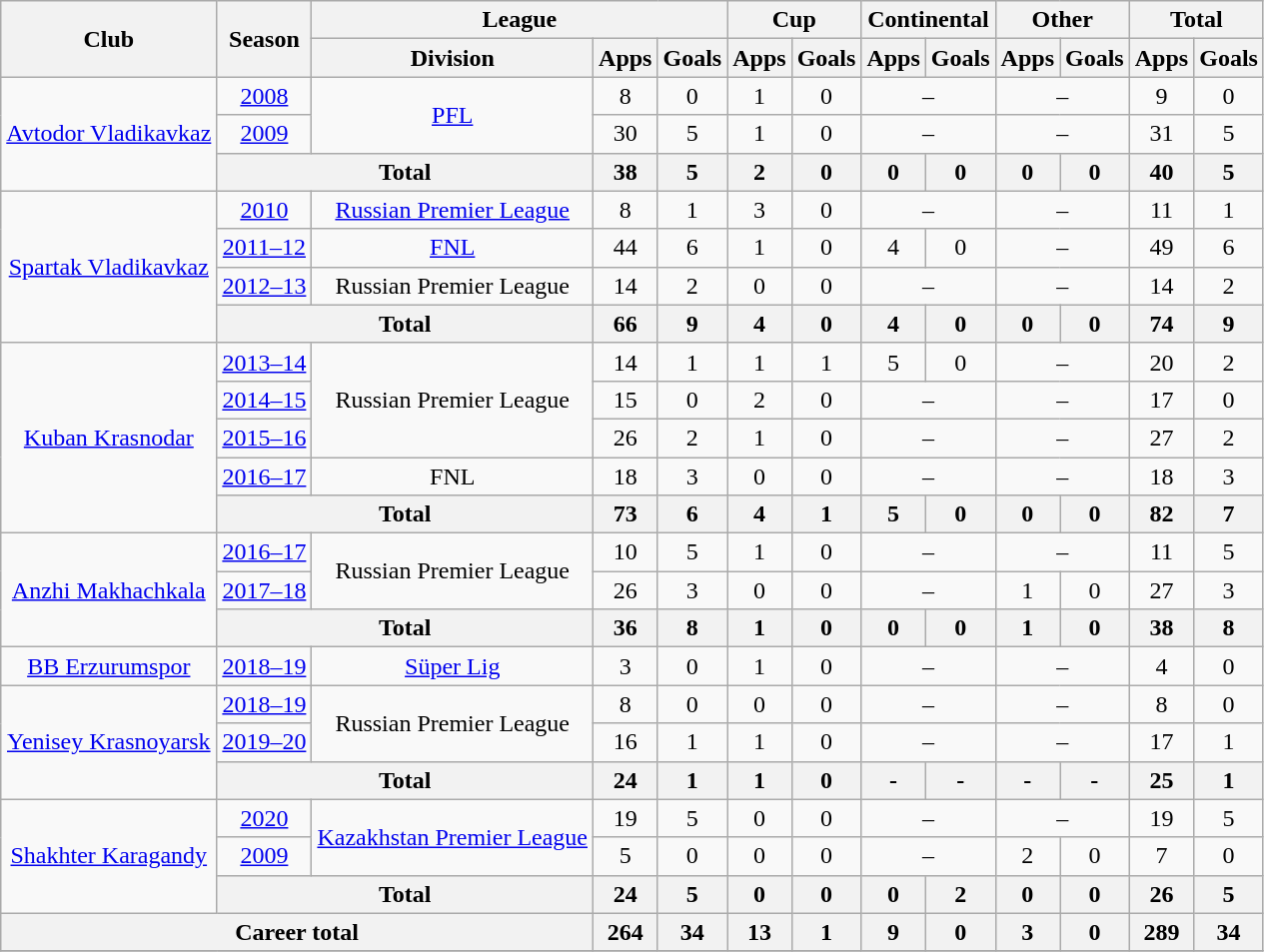<table class="wikitable" style="text-align: center;">
<tr>
<th rowspan=2>Club</th>
<th rowspan=2>Season</th>
<th colspan=3>League</th>
<th colspan=2>Cup</th>
<th colspan=2>Continental</th>
<th colspan=2>Other</th>
<th colspan=2>Total</th>
</tr>
<tr>
<th>Division</th>
<th>Apps</th>
<th>Goals</th>
<th>Apps</th>
<th>Goals</th>
<th>Apps</th>
<th>Goals</th>
<th>Apps</th>
<th>Goals</th>
<th>Apps</th>
<th>Goals</th>
</tr>
<tr>
<td rowspan=3><a href='#'>Avtodor Vladikavkaz</a></td>
<td><a href='#'>2008</a></td>
<td rowspan=2><a href='#'>PFL</a></td>
<td>8</td>
<td>0</td>
<td>1</td>
<td>0</td>
<td colspan=2>–</td>
<td colspan=2>–</td>
<td>9</td>
<td>0</td>
</tr>
<tr>
<td><a href='#'>2009</a></td>
<td>30</td>
<td>5</td>
<td>1</td>
<td>0</td>
<td colspan=2>–</td>
<td colspan=2>–</td>
<td>31</td>
<td>5</td>
</tr>
<tr>
<th colspan=2>Total</th>
<th>38</th>
<th>5</th>
<th>2</th>
<th>0</th>
<th>0</th>
<th>0</th>
<th>0</th>
<th>0</th>
<th>40</th>
<th>5</th>
</tr>
<tr>
<td rowspan=4><a href='#'>Spartak Vladikavkaz</a></td>
<td><a href='#'>2010</a></td>
<td><a href='#'>Russian Premier League</a></td>
<td>8</td>
<td>1</td>
<td>3</td>
<td>0</td>
<td colspan=2>–</td>
<td colspan=2>–</td>
<td>11</td>
<td>1</td>
</tr>
<tr>
<td><a href='#'>2011–12</a></td>
<td><a href='#'>FNL</a></td>
<td>44</td>
<td>6</td>
<td>1</td>
<td>0</td>
<td>4</td>
<td>0</td>
<td colspan=2>–</td>
<td>49</td>
<td>6</td>
</tr>
<tr>
<td><a href='#'>2012–13</a></td>
<td>Russian Premier League</td>
<td>14</td>
<td>2</td>
<td>0</td>
<td>0</td>
<td colspan=2>–</td>
<td colspan=2>–</td>
<td>14</td>
<td>2</td>
</tr>
<tr>
<th colspan=2>Total</th>
<th>66</th>
<th>9</th>
<th>4</th>
<th>0</th>
<th>4</th>
<th>0</th>
<th>0</th>
<th>0</th>
<th>74</th>
<th>9</th>
</tr>
<tr>
<td rowspan=5><a href='#'>Kuban Krasnodar</a></td>
<td><a href='#'>2013–14</a></td>
<td rowspan=3>Russian Premier League</td>
<td>14</td>
<td>1</td>
<td>1</td>
<td>1</td>
<td>5</td>
<td>0</td>
<td colspan=2>–</td>
<td>20</td>
<td>2</td>
</tr>
<tr>
<td><a href='#'>2014–15</a></td>
<td>15</td>
<td>0</td>
<td>2</td>
<td>0</td>
<td colspan=2>–</td>
<td colspan=2>–</td>
<td>17</td>
<td>0</td>
</tr>
<tr>
<td><a href='#'>2015–16</a></td>
<td>26</td>
<td>2</td>
<td>1</td>
<td>0</td>
<td colspan=2>–</td>
<td colspan=2>–</td>
<td>27</td>
<td>2</td>
</tr>
<tr>
<td><a href='#'>2016–17</a></td>
<td>FNL</td>
<td>18</td>
<td>3</td>
<td>0</td>
<td>0</td>
<td colspan=2>–</td>
<td colspan=2>–</td>
<td>18</td>
<td>3</td>
</tr>
<tr>
<th colspan=2>Total</th>
<th>73</th>
<th>6</th>
<th>4</th>
<th>1</th>
<th>5</th>
<th>0</th>
<th>0</th>
<th>0</th>
<th>82</th>
<th>7</th>
</tr>
<tr>
<td rowspan=3><a href='#'>Anzhi Makhachkala</a></td>
<td><a href='#'>2016–17</a></td>
<td rowspan=2>Russian Premier League</td>
<td>10</td>
<td>5</td>
<td>1</td>
<td>0</td>
<td colspan=2>–</td>
<td colspan=2>–</td>
<td>11</td>
<td>5</td>
</tr>
<tr>
<td><a href='#'>2017–18</a></td>
<td>26</td>
<td>3</td>
<td>0</td>
<td>0</td>
<td colspan=2>–</td>
<td>1</td>
<td>0</td>
<td>27</td>
<td>3</td>
</tr>
<tr>
<th colspan=2>Total</th>
<th>36</th>
<th>8</th>
<th>1</th>
<th>0</th>
<th>0</th>
<th>0</th>
<th>1</th>
<th>0</th>
<th>38</th>
<th>8</th>
</tr>
<tr>
<td valign="center"><a href='#'>BB Erzurumspor</a></td>
<td><a href='#'>2018–19</a></td>
<td><a href='#'>Süper Lig</a></td>
<td>3</td>
<td>0</td>
<td>1</td>
<td>0</td>
<td colspan="2">–</td>
<td colspan="2">–</td>
<td>4</td>
<td>0</td>
</tr>
<tr>
<td rowspan=3><a href='#'>Yenisey Krasnoyarsk</a></td>
<td><a href='#'>2018–19</a></td>
<td rowspan=2>Russian Premier League</td>
<td>8</td>
<td>0</td>
<td>0</td>
<td>0</td>
<td colspan=2>–</td>
<td colspan=2>–</td>
<td>8</td>
<td>0</td>
</tr>
<tr>
<td><a href='#'>2019–20</a></td>
<td>16</td>
<td>1</td>
<td>1</td>
<td>0</td>
<td colspan=2>–</td>
<td colspan=2>–</td>
<td>17</td>
<td>1</td>
</tr>
<tr>
<th colspan=2>Total</th>
<th>24</th>
<th>1</th>
<th>1</th>
<th>0</th>
<th>-</th>
<th>-</th>
<th>-</th>
<th>-</th>
<th>25</th>
<th>1</th>
</tr>
<tr>
<td rowspan=3><a href='#'>Shakhter Karagandy</a></td>
<td><a href='#'>2020</a></td>
<td rowspan=2><a href='#'>Kazakhstan Premier League</a></td>
<td>19</td>
<td>5</td>
<td>0</td>
<td>0</td>
<td colspan=2>–</td>
<td colspan=2>–</td>
<td>19</td>
<td>5</td>
</tr>
<tr>
<td><a href='#'>2009</a></td>
<td>5</td>
<td>0</td>
<td>0</td>
<td>0</td>
<td colspan=2>–</td>
<td>2</td>
<td>0</td>
<td>7</td>
<td>0</td>
</tr>
<tr>
<th colspan=2>Total</th>
<th>24</th>
<th>5</th>
<th>0</th>
<th>0</th>
<th>0</th>
<th>2</th>
<th>0</th>
<th>0</th>
<th>26</th>
<th>5</th>
</tr>
<tr>
<th colspan=3>Career total</th>
<th>264</th>
<th>34</th>
<th>13</th>
<th>1</th>
<th>9</th>
<th>0</th>
<th>3</th>
<th>0</th>
<th>289</th>
<th>34</th>
</tr>
<tr>
</tr>
</table>
